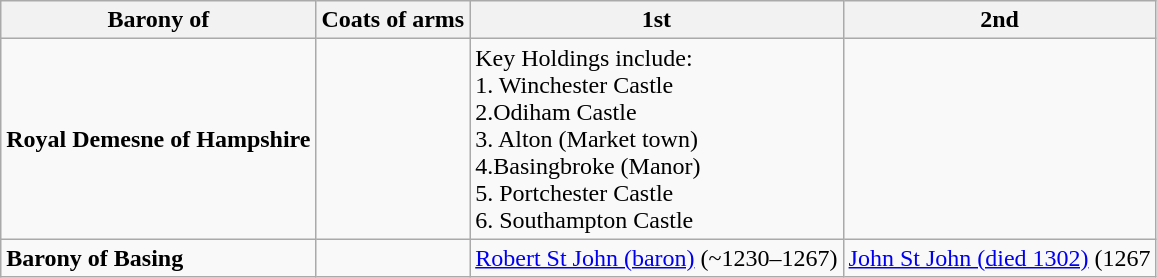<table class="wikitable">
<tr>
<th>Barony of</th>
<th>Coats of arms</th>
<th>1st</th>
<th>2nd</th>
</tr>
<tr>
<td><strong>Royal Demesne of Hampshire</strong></td>
<td></td>
<td>Key Holdings include:<br>1. Winchester Castle<br>2.Odiham Castle<br>3. Alton (Market town)<br>4.Basingbroke (Manor)<br>5. Portchester Castle<br>6. Southampton Castle</td>
<td></td>
</tr>
<tr>
<td><strong>Barony of Basing</strong></td>
<td></td>
<td><a href='#'>Robert St John (baron)</a> (~1230–1267)</td>
<td><a href='#'>John St John (died 1302)</a> (1267</td>
</tr>
</table>
